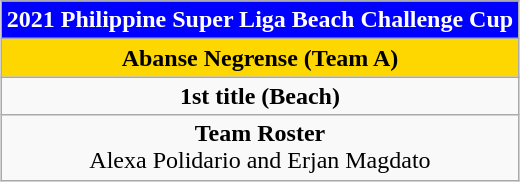<table class=wikitable style="text-align:center; margin:auto;">
<tr>
<th style="background:blue; color:white;">2021 Philippine Super Liga Beach Challenge Cup</th>
</tr>
<tr bgcolor="gold">
<td><strong>Abanse Negrense (Team A)</strong></td>
</tr>
<tr>
<td><strong>1st title (Beach)</strong></td>
</tr>
<tr>
<td><strong>Team Roster</strong><br>Alexa Polidario and Erjan Magdato</td>
</tr>
</table>
